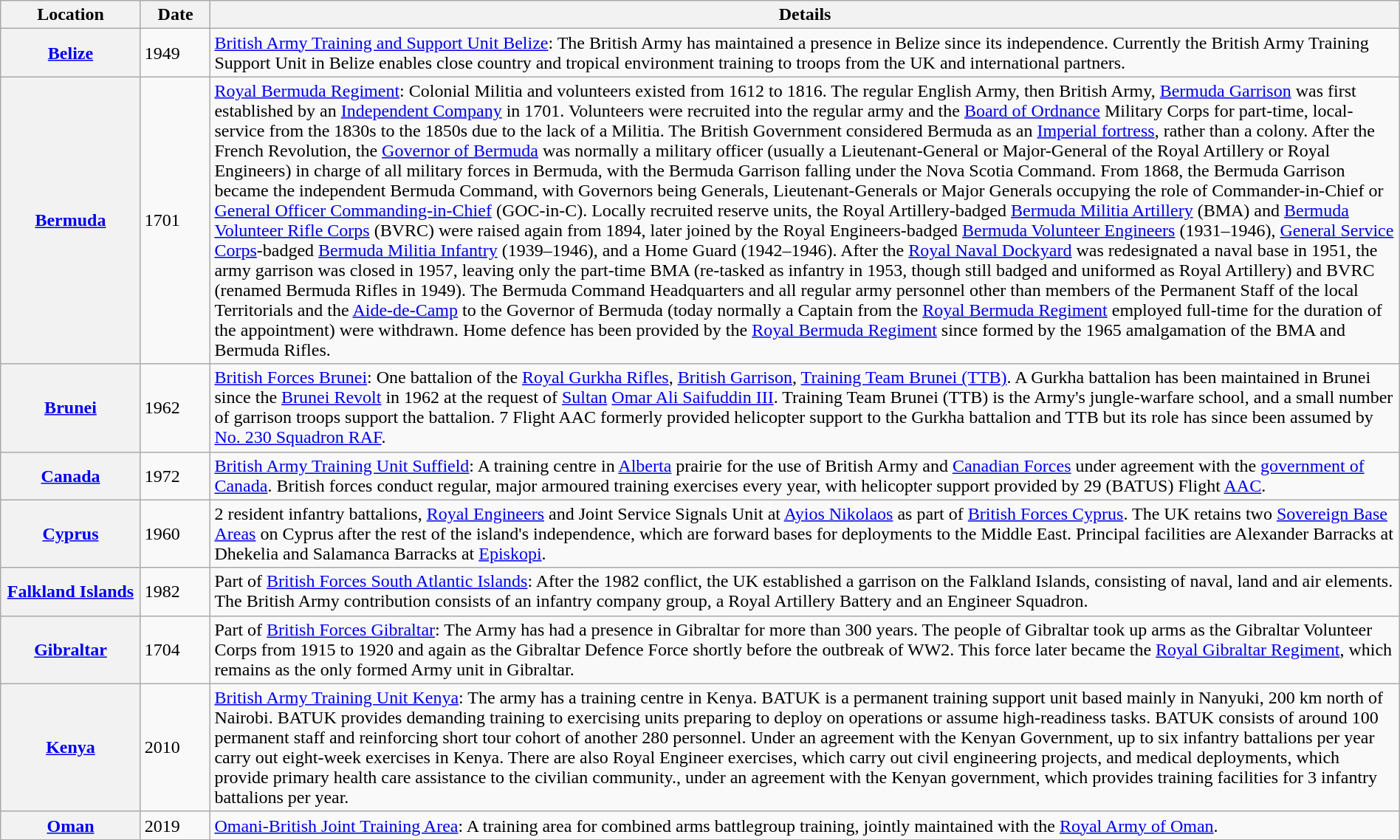<table class="wikitable" style="margin:auto; width:100%;">
<tr>
<th style="text-align:center; width:10%;">Location</th>
<th style="text-align:center; width:5%;">Date</th>
<th style="text-align:center; width:85%;">Details</th>
</tr>
<tr>
<th><a href='#'>Belize</a></th>
<td>1949</td>
<td><a href='#'>British Army Training and Support Unit Belize</a>: The British Army has maintained a presence in Belize since its independence. Currently the British Army Training Support Unit in Belize enables close country and tropical environment training to troops from the UK and international partners.</td>
</tr>
<tr>
<th><a href='#'>Bermuda</a></th>
<td>1701</td>
<td><a href='#'>Royal Bermuda Regiment</a>: Colonial Militia and volunteers existed from 1612 to 1816. The regular English Army, then British Army, <a href='#'>Bermuda Garrison</a> was first established by an <a href='#'>Independent Company</a> in 1701. Volunteers were recruited into the regular army and the <a href='#'>Board of Ordnance</a> Military Corps for part-time, local-service from the 1830s to the 1850s due to the lack of a Militia. The British Government considered Bermuda as an <a href='#'>Imperial fortress</a>, rather than a colony. After the French Revolution, the <a href='#'>Governor of Bermuda</a> was normally a military officer (usually a Lieutenant-General or Major-General of the Royal Artillery or Royal Engineers) in charge of all military forces in Bermuda, with the Bermuda Garrison falling under the Nova Scotia Command. From 1868, the Bermuda Garrison became the independent Bermuda Command, with Governors being Generals, Lieutenant-Generals or Major Generals occupying the role of Commander-in-Chief or <a href='#'>General Officer Commanding-in-Chief</a> (GOC-in-C). Locally recruited reserve units, the Royal Artillery-badged <a href='#'>Bermuda Militia Artillery</a> (BMA) and <a href='#'>Bermuda Volunteer Rifle Corps</a> (BVRC) were raised again from 1894, later joined by the Royal Engineers-badged <a href='#'>Bermuda Volunteer Engineers</a> (1931–1946), <a href='#'>General Service Corps</a>-badged <a href='#'>Bermuda Militia Infantry</a> (1939–1946), and a Home Guard (1942–1946). After the <a href='#'>Royal Naval Dockyard</a> was redesignated a naval base in 1951, the army garrison was closed in 1957, leaving only the part-time BMA (re-tasked as infantry in 1953, though still badged and uniformed as Royal Artillery) and BVRC (renamed Bermuda Rifles in 1949). The Bermuda Command Headquarters and all regular army personnel other than members of the Permanent Staff of the local Territorials and the <a href='#'>Aide-de-Camp</a> to the Governor of Bermuda (today normally a Captain from the <a href='#'>Royal Bermuda Regiment</a> employed full-time for the duration of the appointment) were withdrawn. Home defence has been provided by the <a href='#'>Royal Bermuda Regiment</a> since formed by the 1965 amalgamation of the BMA and Bermuda Rifles.</td>
</tr>
<tr>
<th><a href='#'>Brunei</a></th>
<td>1962</td>
<td><a href='#'>British Forces Brunei</a>: One battalion of the <a href='#'>Royal Gurkha Rifles</a>, <a href='#'>British Garrison</a>, <a href='#'>Training Team Brunei (TTB)</a>. A Gurkha battalion has been maintained in Brunei since the <a href='#'>Brunei Revolt</a> in 1962 at the request of <a href='#'>Sultan</a> <a href='#'>Omar Ali Saifuddin III</a>. Training Team Brunei (TTB) is the Army's jungle-warfare school, and a small number of garrison troops support the battalion. 7 Flight AAC formerly provided helicopter support to the Gurkha battalion and TTB but its role has since been assumed by <a href='#'>No. 230 Squadron RAF</a>.</td>
</tr>
<tr>
<th><a href='#'>Canada</a></th>
<td>1972</td>
<td><a href='#'>British Army Training Unit Suffield</a>: A training centre in <a href='#'>Alberta</a> prairie for the use of British Army and <a href='#'>Canadian Forces</a> under agreement with the <a href='#'>government of Canada</a>. British forces conduct regular, major armoured training exercises every year, with helicopter support provided by 29 (BATUS) Flight <a href='#'>AAC</a>.</td>
</tr>
<tr>
<th><a href='#'>Cyprus</a></th>
<td>1960</td>
<td>2 resident infantry battalions, <a href='#'>Royal Engineers</a> and Joint Service Signals Unit at <a href='#'>Ayios Nikolaos</a> as part of <a href='#'>British Forces Cyprus</a>. The UK retains two <a href='#'>Sovereign Base Areas</a> on Cyprus after the rest of the island's independence, which are forward bases for deployments to the Middle East. Principal facilities are Alexander Barracks at Dhekelia and Salamanca Barracks at <a href='#'>Episkopi</a>.</td>
</tr>
<tr>
<th><a href='#'>Falkland Islands</a></th>
<td>1982</td>
<td>Part of <a href='#'>British Forces South Atlantic Islands</a>: After the 1982 conflict, the UK established a garrison on the Falkland Islands, consisting of naval, land and air elements. The British Army contribution consists of an infantry company group, a Royal Artillery Battery and an Engineer Squadron.</td>
</tr>
<tr>
<th><a href='#'>Gibraltar</a></th>
<td>1704</td>
<td>Part of <a href='#'>British Forces Gibraltar</a>: The Army has had a presence in Gibraltar for more than 300 years. The people of Gibraltar took up arms as the Gibraltar Volunteer Corps from 1915 to 1920 and again as the Gibraltar Defence Force shortly before the outbreak of WW2. This force later became the <a href='#'>Royal Gibraltar Regiment</a>, which remains as the only formed Army unit in Gibraltar.</td>
</tr>
<tr>
<th><a href='#'>Kenya</a></th>
<td>2010</td>
<td><a href='#'>British Army Training Unit Kenya</a>: The army has a training centre in Kenya. BATUK is a permanent training support unit based mainly in Nanyuki, 200 km north of Nairobi. BATUK provides demanding training to exercising units preparing to deploy on operations or assume high-readiness tasks. BATUK consists of around 100 permanent staff and reinforcing short tour cohort of another 280 personnel. Under an agreement with the Kenyan Government, up to six infantry battalions per year carry out eight-week exercises in Kenya. There are also Royal Engineer exercises, which carry out civil engineering projects, and medical deployments, which provide primary health care assistance to the civilian community., under an agreement with the Kenyan government, which provides training facilities for 3 infantry battalions per year.</td>
</tr>
<tr>
<th><a href='#'>Oman</a></th>
<td>2019</td>
<td><a href='#'>Omani-British Joint Training Area</a>: A training area for combined arms battlegroup training, jointly maintained with the <a href='#'>Royal Army of Oman</a>.</td>
</tr>
</table>
